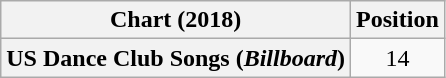<table class="wikitable plainrowheaders" style="text-align:center">
<tr>
<th scope="col">Chart (2018)</th>
<th scope="col">Position</th>
</tr>
<tr>
<th scope="row">US Dance Club Songs (<em>Billboard</em>)</th>
<td>14</td>
</tr>
</table>
